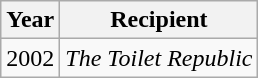<table class="wikitable sortable">
<tr>
<th>Year</th>
<th>Recipient</th>
</tr>
<tr>
<td>2002</td>
<td><em>The Toilet Republic</em></td>
</tr>
</table>
